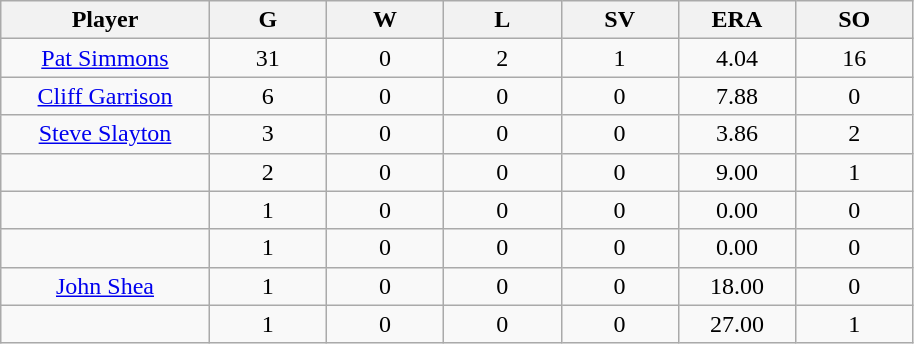<table class="wikitable sortable">
<tr>
<th bgcolor="#DDDDFF" width="16%">Player</th>
<th bgcolor="#DDDDFF" width="9%">G</th>
<th bgcolor="#DDDDFF" width="9%">W</th>
<th bgcolor="#DDDDFF" width="9%">L</th>
<th bgcolor="#DDDDFF" width="9%">SV</th>
<th bgcolor="#DDDDFF" width="9%">ERA</th>
<th bgcolor="#DDDDFF" width="9%">SO</th>
</tr>
<tr align="center">
<td><a href='#'>Pat Simmons</a></td>
<td>31</td>
<td>0</td>
<td>2</td>
<td>1</td>
<td>4.04</td>
<td>16</td>
</tr>
<tr align="center">
<td><a href='#'>Cliff Garrison</a></td>
<td>6</td>
<td>0</td>
<td>0</td>
<td>0</td>
<td>7.88</td>
<td>0</td>
</tr>
<tr align="center">
<td><a href='#'>Steve Slayton</a></td>
<td>3</td>
<td>0</td>
<td>0</td>
<td>0</td>
<td>3.86</td>
<td>2</td>
</tr>
<tr align="center">
<td></td>
<td>2</td>
<td>0</td>
<td>0</td>
<td>0</td>
<td>9.00</td>
<td>1</td>
</tr>
<tr align="center">
<td></td>
<td>1</td>
<td>0</td>
<td>0</td>
<td>0</td>
<td>0.00</td>
<td>0</td>
</tr>
<tr align="center">
<td></td>
<td>1</td>
<td>0</td>
<td>0</td>
<td>0</td>
<td>0.00</td>
<td>0</td>
</tr>
<tr align="center">
<td><a href='#'>John Shea</a></td>
<td>1</td>
<td>0</td>
<td>0</td>
<td>0</td>
<td>18.00</td>
<td>0</td>
</tr>
<tr align="center">
<td></td>
<td>1</td>
<td>0</td>
<td>0</td>
<td>0</td>
<td>27.00</td>
<td>1</td>
</tr>
</table>
